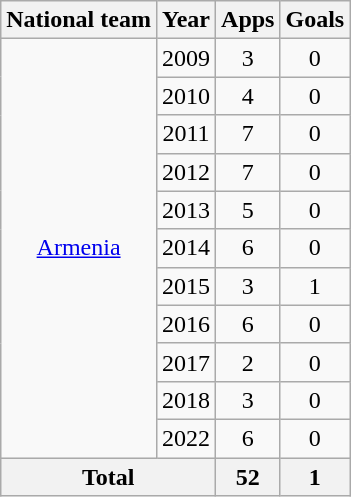<table class="wikitable" style="text-align:center">
<tr>
<th>National team</th>
<th>Year</th>
<th>Apps</th>
<th>Goals</th>
</tr>
<tr>
<td rowspan="11"><a href='#'>Armenia</a></td>
<td>2009</td>
<td>3</td>
<td>0</td>
</tr>
<tr>
<td>2010</td>
<td>4</td>
<td>0</td>
</tr>
<tr>
<td>2011</td>
<td>7</td>
<td>0</td>
</tr>
<tr>
<td>2012</td>
<td>7</td>
<td>0</td>
</tr>
<tr>
<td>2013</td>
<td>5</td>
<td>0</td>
</tr>
<tr>
<td>2014</td>
<td>6</td>
<td>0</td>
</tr>
<tr>
<td>2015</td>
<td>3</td>
<td>1</td>
</tr>
<tr>
<td>2016</td>
<td>6</td>
<td>0</td>
</tr>
<tr>
<td>2017</td>
<td>2</td>
<td>0</td>
</tr>
<tr>
<td>2018</td>
<td>3</td>
<td>0</td>
</tr>
<tr>
<td>2022</td>
<td>6</td>
<td>0</td>
</tr>
<tr>
<th colspan="2">Total</th>
<th>52</th>
<th>1</th>
</tr>
</table>
